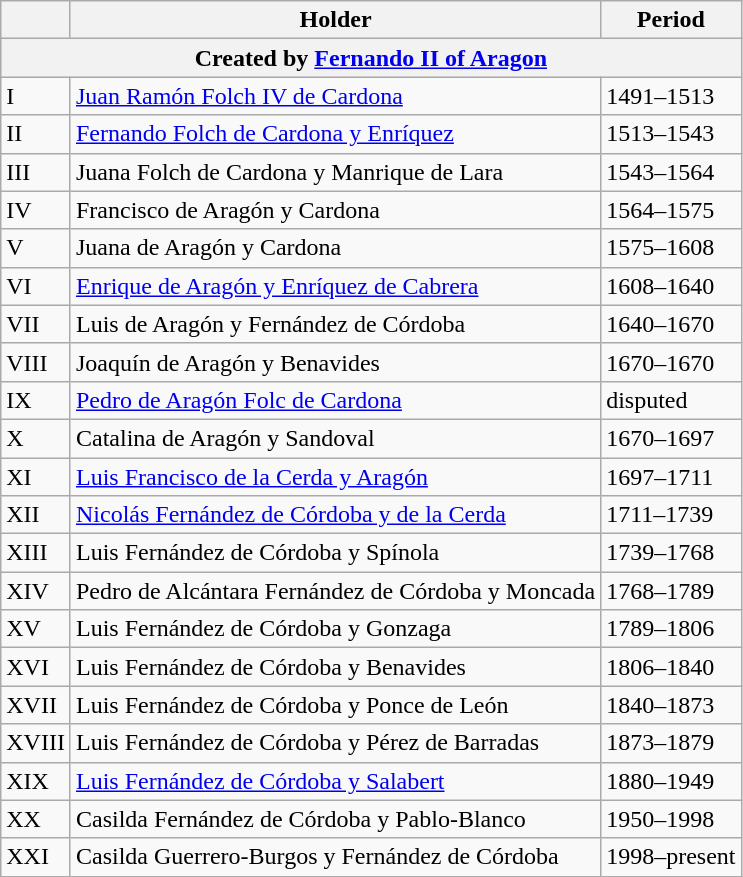<table class="wikitable">
<tr>
<th></th>
<th>Holder</th>
<th>Period</th>
</tr>
<tr bgcolor="#dddddd" |>
<th colspan="3">Created by <a href='#'>Fernando II of Aragon</a></th>
</tr>
<tr>
<td>I</td>
<td><a href='#'>Juan Ramón Folch IV de Cardona</a></td>
<td>1491–1513</td>
</tr>
<tr>
<td>II</td>
<td><a href='#'>Fernando Folch de Cardona y Enríquez</a></td>
<td>1513–1543</td>
</tr>
<tr>
<td>III</td>
<td>Juana Folch de Cardona y Manrique de Lara</td>
<td>1543–1564</td>
</tr>
<tr>
<td>IV</td>
<td>Francisco de Aragón y Cardona</td>
<td>1564–1575</td>
</tr>
<tr>
<td>V</td>
<td>Juana de Aragón y Cardona</td>
<td>1575–1608</td>
</tr>
<tr>
<td>VI</td>
<td><a href='#'>Enrique de Aragón y Enríquez de Cabrera</a></td>
<td>1608–1640</td>
</tr>
<tr>
<td>VII</td>
<td>Luis de Aragón y Fernández de Córdoba</td>
<td>1640–1670</td>
</tr>
<tr>
<td>VIII</td>
<td>Joaquín de Aragón y Benavides</td>
<td>1670–1670</td>
</tr>
<tr>
<td>IX</td>
<td><a href='#'>Pedro de Aragón Folc de Cardona</a></td>
<td>disputed</td>
</tr>
<tr>
<td>X</td>
<td>Catalina de Aragón y Sandoval</td>
<td>1670–1697</td>
</tr>
<tr>
<td>XI</td>
<td><a href='#'>Luis Francisco de la Cerda y Aragón</a></td>
<td>1697–1711</td>
</tr>
<tr>
<td>XII</td>
<td><a href='#'>Nicolás Fernández de Córdoba y de la Cerda</a></td>
<td>1711–1739</td>
</tr>
<tr>
<td>XIII</td>
<td>Luis Fernández de Córdoba y Spínola</td>
<td>1739–1768</td>
</tr>
<tr>
<td>XIV</td>
<td>Pedro de Alcántara Fernández de Córdoba y Moncada</td>
<td>1768–1789</td>
</tr>
<tr>
<td>XV</td>
<td>Luis Fernández de Córdoba y Gonzaga</td>
<td>1789–1806</td>
</tr>
<tr>
<td>XVI</td>
<td>Luis Fernández de Córdoba y Benavides</td>
<td>1806–1840</td>
</tr>
<tr>
<td>XVII</td>
<td>Luis Fernández de Córdoba y Ponce de León</td>
<td>1840–1873</td>
</tr>
<tr>
<td>XVIII</td>
<td>Luis Fernández de Córdoba y Pérez de Barradas</td>
<td>1873–1879</td>
</tr>
<tr>
<td>XIX</td>
<td><a href='#'>Luis Fernández de Córdoba y Salabert</a></td>
<td>1880–1949</td>
</tr>
<tr>
<td>XX</td>
<td>Casilda Fernández de Córdoba y Pablo-Blanco</td>
<td>1950–1998</td>
</tr>
<tr>
<td>XXI</td>
<td>Casilda Guerrero-Burgos y Fernández de Córdoba</td>
<td>1998–present</td>
</tr>
</table>
